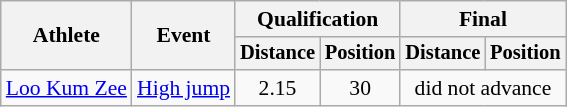<table class=wikitable style="font-size:90%">
<tr>
<th rowspan="2">Athlete</th>
<th rowspan="2">Event</th>
<th colspan="2">Qualification</th>
<th colspan="2">Final</th>
</tr>
<tr style="font-size:95%">
<th>Distance</th>
<th>Position</th>
<th>Distance</th>
<th>Position</th>
</tr>
<tr align=center>
<td align=left><a href='#'>Loo Kum Zee</a></td>
<td align=left><a href='#'>High jump</a></td>
<td>2.15</td>
<td>30</td>
<td colspan=2>did not advance</td>
</tr>
</table>
